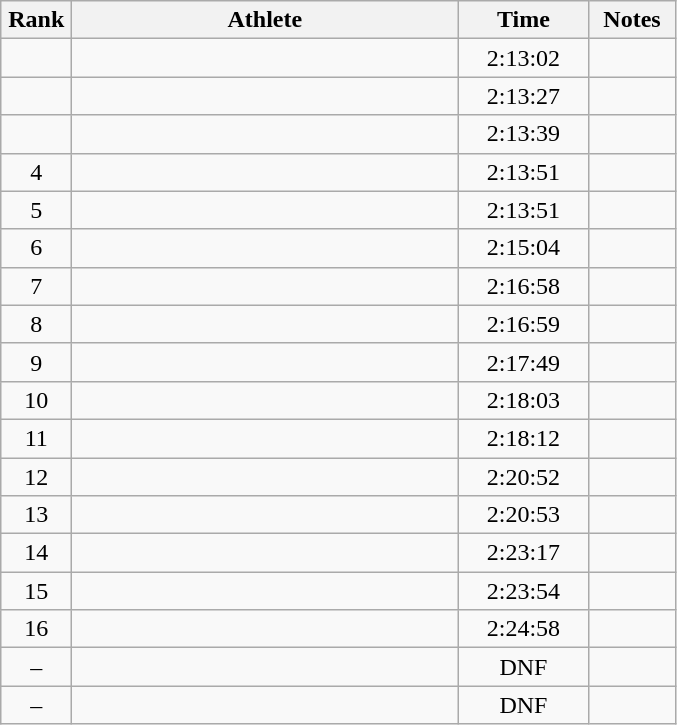<table class="wikitable" style="text-align:center">
<tr>
<th width=40>Rank</th>
<th width=250>Athlete</th>
<th width=80>Time</th>
<th width=50>Notes</th>
</tr>
<tr>
<td></td>
<td align=left></td>
<td>2:13:02</td>
<td></td>
</tr>
<tr>
<td></td>
<td align=left></td>
<td>2:13:27</td>
<td></td>
</tr>
<tr>
<td></td>
<td align=left></td>
<td>2:13:39</td>
<td></td>
</tr>
<tr>
<td>4</td>
<td align=left></td>
<td>2:13:51</td>
<td></td>
</tr>
<tr>
<td>5</td>
<td align=left></td>
<td>2:13:51</td>
<td></td>
</tr>
<tr>
<td>6</td>
<td align=left></td>
<td>2:15:04</td>
<td></td>
</tr>
<tr>
<td>7</td>
<td align=left></td>
<td>2:16:58</td>
<td></td>
</tr>
<tr>
<td>8</td>
<td align=left></td>
<td>2:16:59</td>
<td></td>
</tr>
<tr>
<td>9</td>
<td align=left></td>
<td>2:17:49</td>
<td></td>
</tr>
<tr>
<td>10</td>
<td align=left></td>
<td>2:18:03</td>
<td></td>
</tr>
<tr>
<td>11</td>
<td align=left></td>
<td>2:18:12</td>
<td></td>
</tr>
<tr>
<td>12</td>
<td align=left></td>
<td>2:20:52</td>
<td></td>
</tr>
<tr>
<td>13</td>
<td align=left></td>
<td>2:20:53</td>
<td></td>
</tr>
<tr>
<td>14</td>
<td align=left></td>
<td>2:23:17</td>
<td></td>
</tr>
<tr>
<td>15</td>
<td align=left></td>
<td>2:23:54</td>
<td></td>
</tr>
<tr>
<td>16</td>
<td align=left></td>
<td>2:24:58</td>
<td></td>
</tr>
<tr>
<td>–</td>
<td align=left></td>
<td>DNF</td>
<td></td>
</tr>
<tr>
<td>–</td>
<td align=left></td>
<td>DNF</td>
<td></td>
</tr>
</table>
